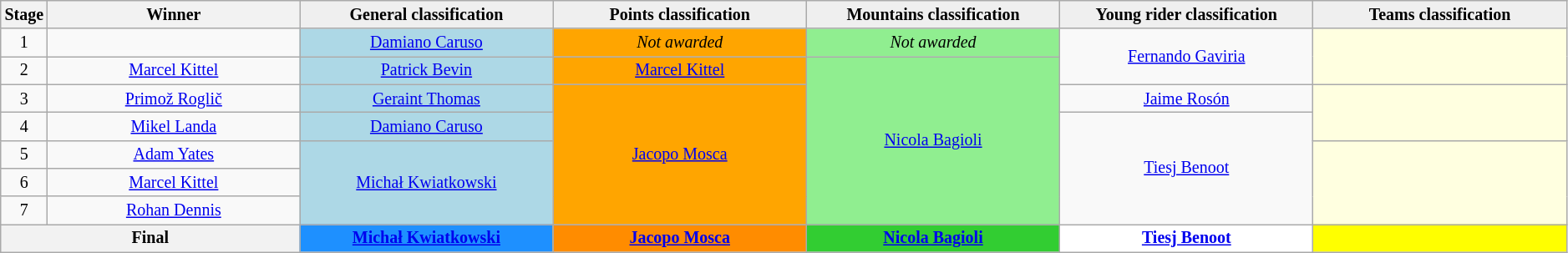<table class="wikitable" style="text-align: center; font-size:smaller;">
<tr>
<th width="1%">Stage</th>
<th width="16.5%">Winner</th>
<th style="background:#EFEFEF;" width="16.5%">General classification<br></th>
<th style="background:#EFEFEF;" width="16.5%">Points classification<br></th>
<th style="background:#EFEFEF;" width="16.5%">Mountains classification<br></th>
<th style="background:#EFEFEF;" width="16.5%">Young rider classification<br></th>
<th style="background:#EFEFEF;" width="16.5%">Teams classification</th>
</tr>
<tr>
<td>1</td>
<td></td>
<td style="background:#ADD8E6;"><a href='#'>Damiano Caruso</a></td>
<td style="background:Orange;"><em>Not awarded</em></td>
<td style="background:lightgreen;"><em>Not awarded</em></td>
<td style="background:offwhite;" rowspan=2><a href='#'>Fernando Gaviria</a></td>
<td style="background:lightyellow;" rowspan=2></td>
</tr>
<tr>
<td>2</td>
<td><a href='#'>Marcel Kittel</a></td>
<td style="background:#ADD8E6;"><a href='#'>Patrick Bevin</a></td>
<td style="background:Orange;"><a href='#'>Marcel Kittel</a></td>
<td style="background:lightgreen;" rowspan=6><a href='#'>Nicola Bagioli</a></td>
</tr>
<tr>
<td>3</td>
<td><a href='#'>Primož Roglič</a></td>
<td style="background:#ADD8E6;"><a href='#'>Geraint Thomas</a></td>
<td style="background:Orange;" rowspan=5><a href='#'>Jacopo Mosca</a></td>
<td style="background:offwhite;"><a href='#'>Jaime Rosón</a></td>
<td style="background:lightyellow;" rowspan=2></td>
</tr>
<tr>
<td>4</td>
<td><a href='#'>Mikel Landa</a></td>
<td style="background:#ADD8E6;"><a href='#'>Damiano Caruso</a></td>
<td style="background:offwhite;" rowspan=4><a href='#'>Tiesj Benoot</a></td>
</tr>
<tr>
<td>5</td>
<td><a href='#'>Adam Yates</a></td>
<td style="background:#ADD8E6;" rowspan=3><a href='#'>Michał Kwiatkowski</a></td>
<td style="background:lightyellow;" rowspan=3></td>
</tr>
<tr>
<td>6</td>
<td><a href='#'>Marcel Kittel</a></td>
</tr>
<tr>
<td>7</td>
<td><a href='#'>Rohan Dennis</a></td>
</tr>
<tr>
<th colspan="2">Final</th>
<th style="background:dodgerblue;"><a href='#'>Michał Kwiatkowski</a></th>
<th style="background:DarkOrange;"><a href='#'>Jacopo Mosca</a></th>
<th style="background:limegreen;"><a href='#'>Nicola Bagioli</a></th>
<th style="background:white;"><a href='#'>Tiesj Benoot</a></th>
<th style="background:yellow;"></th>
</tr>
</table>
